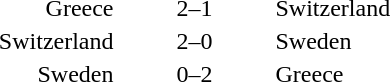<table style="text-align:center">
<tr>
<th width=200></th>
<th width=100></th>
<th width=200></th>
</tr>
<tr>
<td align=right>Greece</td>
<td>2–1</td>
<td align=left>Switzerland</td>
</tr>
<tr>
<td align=right>Switzerland</td>
<td>2–0</td>
<td align=left>Sweden</td>
</tr>
<tr>
<td align=right>Sweden</td>
<td>0–2</td>
<td align=left>Greece</td>
</tr>
</table>
